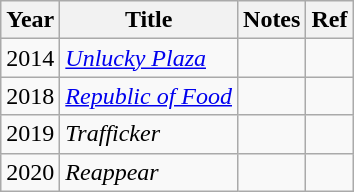<table class="wikitable sortable">
<tr>
<th>Year</th>
<th>Title</th>
<th class="unsortable">Notes</th>
<th class="unsortable">Ref</th>
</tr>
<tr>
<td>2014</td>
<td><em><a href='#'>Unlucky Plaza</a></em></td>
<td></td>
<td></td>
</tr>
<tr>
<td>2018</td>
<td><em><a href='#'>Republic of Food</a></em></td>
<td></td>
<td></td>
</tr>
<tr>
<td>2019</td>
<td><em>Trafficker</em></td>
<td></td>
<td></td>
</tr>
<tr>
<td>2020</td>
<td><em>Reappear</em></td>
<td></td>
<td></td>
</tr>
</table>
